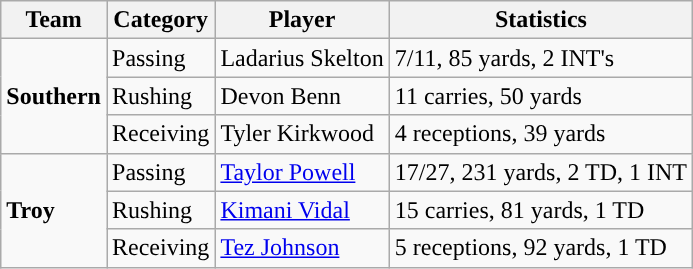<table class="wikitable" style="float: left;">
<tr>
<th>Team</th>
<th>Category</th>
<th>Player</th>
<th>Statistics</th>
</tr>
<tr>
<td rowspan=3><strong>Southern</strong></td>
<td>Passing</td>
<td>Ladarius Skelton</td>
<td>7/11, 85 yards, 2 INT's</td>
</tr>
<tr>
<td>Rushing</td>
<td>Devon Benn</td>
<td>11 carries, 50 yards</td>
</tr>
<tr>
<td>Receiving</td>
<td>Tyler Kirkwood</td>
<td>4 receptions, 39 yards</td>
</tr>
<tr>
<td rowspan=3><strong>Troy</strong></td>
<td>Passing</td>
<td><a href='#'>Taylor Powell</a></td>
<td>17/27, 231 yards, 2 TD, 1 INT</td>
</tr>
<tr>
<td>Rushing</td>
<td><a href='#'>Kimani Vidal</a></td>
<td>15 carries, 81 yards, 1 TD</td>
</tr>
<tr>
<td>Receiving</td>
<td><a href='#'>Tez Johnson</a></td>
<td>5 receptions, 92 yards, 1 TD</td>
</tr>
</table>
